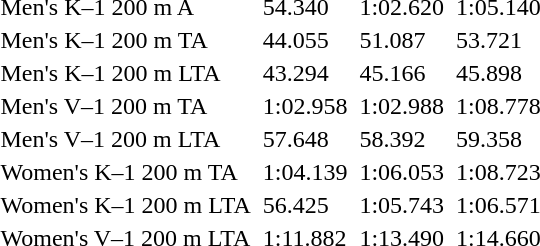<table>
<tr>
<td>Men's K–1 200 m A</td>
<td></td>
<td>54.340</td>
<td></td>
<td>1:02.620</td>
<td></td>
<td>1:05.140</td>
</tr>
<tr>
<td>Men's K–1 200 m TA</td>
<td></td>
<td>44.055</td>
<td></td>
<td>51.087</td>
<td></td>
<td>53.721</td>
</tr>
<tr>
<td>Men's K–1 200 m LTA</td>
<td></td>
<td>43.294</td>
<td></td>
<td>45.166</td>
<td></td>
<td>45.898</td>
</tr>
<tr>
<td>Men's V–1 200 m TA</td>
<td></td>
<td>1:02.958</td>
<td></td>
<td>1:02.988</td>
<td></td>
<td>1:08.778</td>
</tr>
<tr>
<td>Men's V–1 200 m LTA</td>
<td></td>
<td>57.648</td>
<td></td>
<td>58.392</td>
<td></td>
<td>59.358</td>
</tr>
<tr>
<td>Women's K–1 200 m TA</td>
<td></td>
<td>1:04.139</td>
<td></td>
<td>1:06.053</td>
<td></td>
<td>1:08.723</td>
</tr>
<tr>
<td>Women's K–1 200 m LTA</td>
<td></td>
<td>56.425</td>
<td></td>
<td>1:05.743</td>
<td></td>
<td>1:06.571</td>
</tr>
<tr>
<td>Women's V–1 200 m LTA</td>
<td></td>
<td>1:11.882</td>
<td></td>
<td>1:13.490</td>
<td></td>
<td>1:14.660</td>
</tr>
</table>
